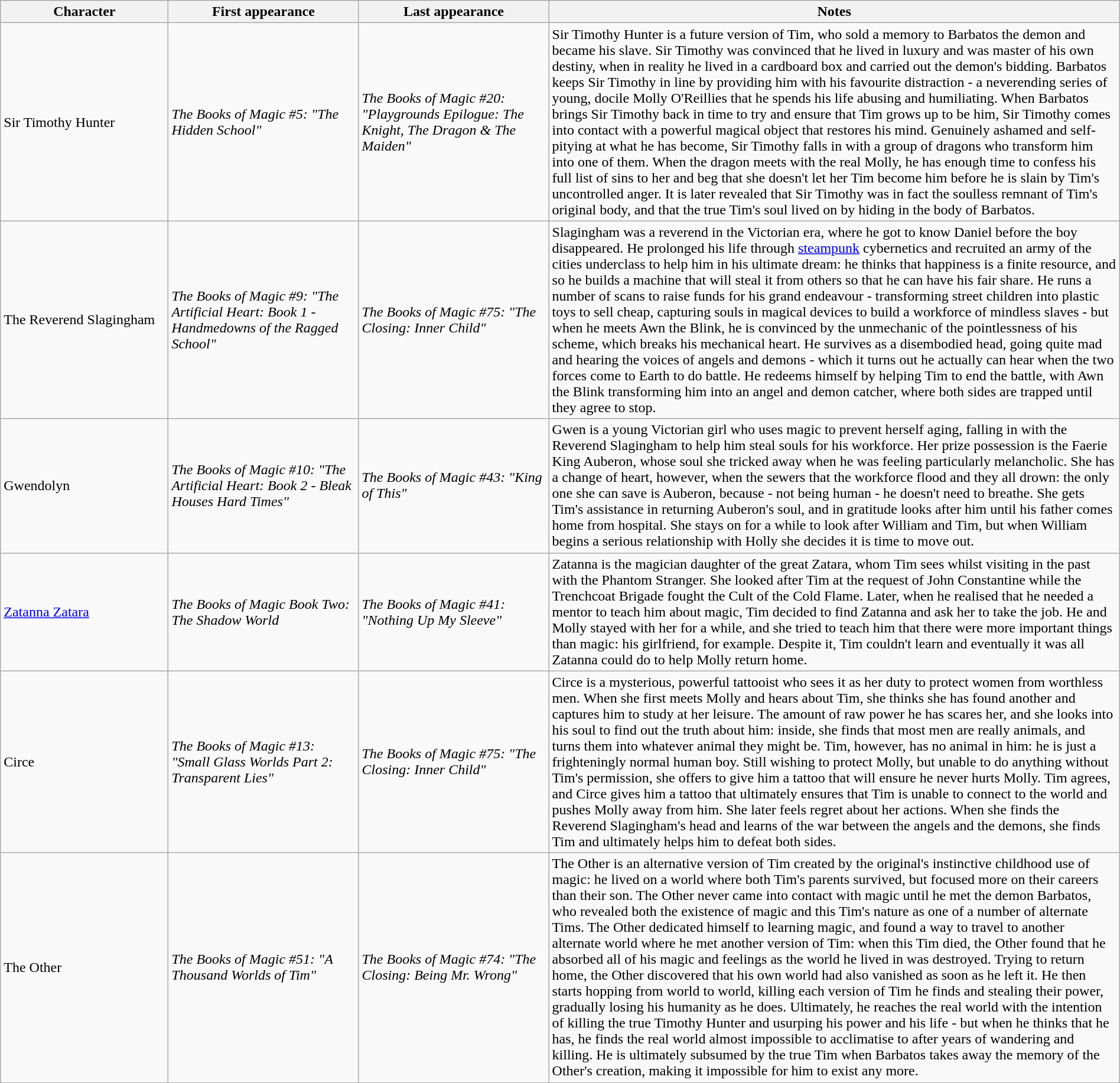<table class="wikitable" width=100%>
<tr>
<th width=15%>Character</th>
<th width=17%>First appearance</th>
<th width=17%>Last appearance</th>
<th width=51%>Notes</th>
</tr>
<tr>
<td>Sir Timothy Hunter</td>
<td><em>The Books of Magic #5: "The Hidden School"</em></td>
<td><em>The Books of Magic #20: "Playgrounds Epilogue: The Knight, The Dragon & The Maiden"</em></td>
<td>Sir Timothy Hunter is a future version of Tim, who sold a memory to Barbatos the demon and became his slave. Sir Timothy was convinced that he lived in luxury and was master of his own destiny, when in reality he lived in a cardboard box and carried out the demon's bidding. Barbatos keeps Sir Timothy in line by providing him with his favourite distraction - a neverending series of young, docile Molly O'Reillies that he spends his life abusing and humiliating. When Barbatos brings Sir Timothy back in time to try and ensure that Tim grows up to be him, Sir Timothy comes into contact with a powerful magical object that restores his mind. Genuinely ashamed and self-pitying at what he has become, Sir Timothy falls in with a group of dragons who transform him into one of them. When the dragon meets with the real Molly, he has enough time to confess his full list of sins to her and beg that she doesn't let her Tim become him before he is slain by Tim's uncontrolled anger. It is later revealed that Sir Timothy was in fact the soulless remnant of Tim's original body, and that the true Tim's soul lived on by hiding in the body of Barbatos.</td>
</tr>
<tr>
<td>The Reverend Slagingham</td>
<td><em>The Books of Magic #9: "The Artificial Heart: Book 1 - Handmedowns of the Ragged School"</em></td>
<td><em>The Books of Magic #75: "The Closing: Inner Child"</em></td>
<td>Slagingham was a reverend in the Victorian era, where he got to know Daniel before the boy disappeared. He prolonged his life through <a href='#'>steampunk</a> cybernetics and recruited an army of the cities underclass to help him in his ultimate dream: he thinks that happiness is a finite resource, and so he builds a machine that will steal it from others so that he can have his fair share. He runs a number of scans to raise funds for his grand endeavour - transforming street children into plastic toys to sell cheap, capturing souls in magical devices to build a workforce of mindless slaves - but when he meets Awn the Blink, he is convinced by the unmechanic of the pointlessness of his scheme, which breaks his mechanical heart. He survives as a disembodied head, going quite mad and hearing the voices of angels and demons - which it turns out he actually can hear when the two forces come to Earth to do battle. He redeems himself by helping Tim to end the battle, with Awn the Blink transforming him into an angel and demon catcher, where both sides are trapped until they agree to stop.</td>
</tr>
<tr>
<td>Gwendolyn</td>
<td><em>The Books of Magic #10: "The Artificial Heart: Book 2 - Bleak Houses Hard Times"</em></td>
<td><em>The Books of Magic #43: "King of This"</em></td>
<td>Gwen is a young Victorian girl who uses magic to prevent herself aging, falling in with the Reverend Slagingham to help him steal souls for his workforce. Her prize possession is the Faerie King Auberon, whose soul she tricked away when he was feeling particularly melancholic. She has a change of heart, however, when the sewers that the workforce flood and they all drown: the only one she can save is Auberon, because - not being human - he doesn't need to breathe. She gets Tim's assistance in returning Auberon's soul, and in gratitude looks after him until his father comes home from hospital. She stays on for a while to look after William and Tim, but when William begins a serious relationship with Holly she decides it is time to move out.</td>
</tr>
<tr>
<td><a href='#'>Zatanna Zatara</a></td>
<td><em>The Books of Magic Book Two: The Shadow World</em></td>
<td><em>The Books of Magic #41: "Nothing Up My Sleeve"</em></td>
<td>Zatanna is the magician daughter of the great Zatara, whom Tim sees whilst visiting in the past with the Phantom Stranger. She looked after Tim at the request of John Constantine while the Trenchcoat Brigade fought the Cult of the Cold Flame. Later, when he realised that he needed a mentor to teach him about magic, Tim decided to find Zatanna and ask her to take the job. He and Molly stayed with her for a while, and she tried to teach him that there were more important things than magic: his girlfriend, for example. Despite it, Tim couldn't learn and eventually it was all Zatanna could do to help Molly return home.</td>
</tr>
<tr>
<td>Circe</td>
<td><em>The Books of Magic #13: "Small Glass Worlds Part 2: Transparent Lies"</em></td>
<td><em>The Books of Magic #75: "The Closing: Inner Child"</em></td>
<td>Circe is a mysterious, powerful tattooist who sees it as her duty to protect women from worthless men. When she first meets Molly and hears about Tim, she thinks she has found another and captures him to study at her leisure. The amount of raw power he has scares her, and she looks into his soul to find out the truth about him: inside, she finds that most men are really animals, and turns them into whatever animal they might be. Tim, however, has no animal in him: he is just a frighteningly normal human boy. Still wishing to protect Molly, but unable to do anything without Tim's permission, she offers to give him a tattoo that will ensure he never hurts Molly. Tim agrees, and Circe gives him a tattoo that ultimately ensures that Tim is unable to connect to the world and pushes Molly away from him. She later feels regret about her actions. When she finds the Reverend Slagingham's head and learns of the war between the angels and the demons, she finds Tim and ultimately helps him to defeat both sides.</td>
</tr>
<tr>
<td>The Other</td>
<td><em>The Books of Magic #51: "A Thousand Worlds of Tim"</em></td>
<td><em>The Books of Magic #74: "The Closing: Being Mr. Wrong"</em></td>
<td>The Other is an alternative version of Tim created by the original's instinctive childhood use of magic: he lived on a world where both Tim's parents survived, but focused more on their careers than their son. The Other never came into contact with magic until he met the demon Barbatos, who revealed both the existence of magic and this Tim's nature as one of a number of alternate Tims. The Other dedicated himself to learning magic, and found a way to travel to another alternate world where he met another version of Tim: when this Tim died, the Other found that he absorbed all of his magic and feelings as the world he lived in was destroyed. Trying to return home, the Other discovered that his own world had also vanished as soon as he left it. He then starts hopping from world to world, killing each version of Tim he finds and stealing their power, gradually losing his humanity as he does. Ultimately, he reaches the real world with the intention of killing the true Timothy Hunter and usurping his power and his life - but when he thinks that he has, he finds the real world almost impossible to acclimatise to after years of wandering and killing. He is ultimately subsumed by the true Tim when Barbatos takes away the memory of the Other's creation, making it impossible for him to exist any more.</td>
</tr>
<tr>
</tr>
</table>
